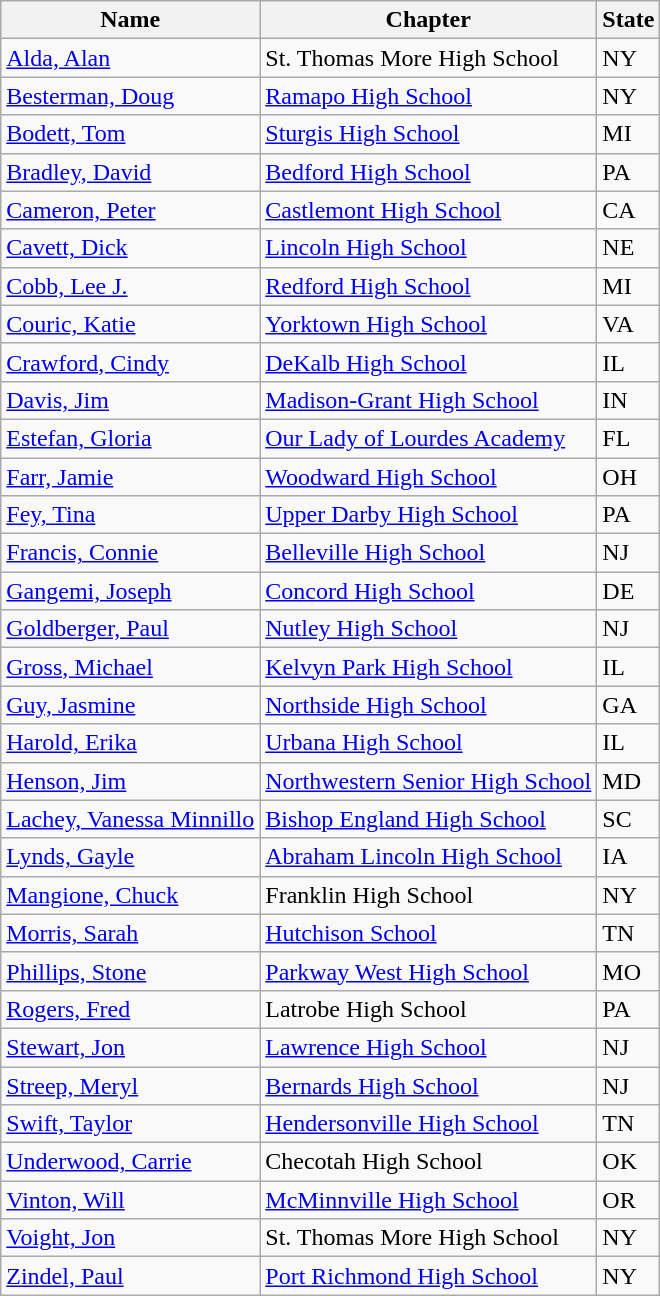<table class="wikitable">
<tr>
<th>Name</th>
<th>Chapter</th>
<th>State</th>
</tr>
<tr>
<td><a href='#'>Alda, Alan</a></td>
<td>St. Thomas More High School</td>
<td>NY</td>
</tr>
<tr>
<td><a href='#'>Besterman, Doug</a></td>
<td><a href='#'>Ramapo High School</a></td>
<td>NY</td>
</tr>
<tr>
<td><a href='#'>Bodett, Tom</a></td>
<td><a href='#'>Sturgis High School</a></td>
<td>MI</td>
</tr>
<tr>
<td><a href='#'>Bradley, David</a></td>
<td><a href='#'>Bedford High School</a></td>
<td>PA</td>
</tr>
<tr>
<td><a href='#'>Cameron, Peter</a></td>
<td><a href='#'>Castlemont High School</a></td>
<td>CA</td>
</tr>
<tr>
<td><a href='#'>Cavett, Dick</a></td>
<td><a href='#'>Lincoln High School</a></td>
<td>NE</td>
</tr>
<tr>
<td><a href='#'>Cobb, Lee J.</a></td>
<td><a href='#'>Redford High School</a></td>
<td>MI</td>
</tr>
<tr>
<td><a href='#'>Couric, Katie</a></td>
<td><a href='#'>Yorktown High School</a></td>
<td>VA</td>
</tr>
<tr>
<td><a href='#'>Crawford, Cindy</a></td>
<td><a href='#'>DeKalb High School</a></td>
<td>IL</td>
</tr>
<tr>
<td><a href='#'>Davis, Jim</a></td>
<td><a href='#'>Madison-Grant High School</a></td>
<td>IN</td>
</tr>
<tr>
<td><a href='#'>Estefan, Gloria</a></td>
<td><a href='#'>Our Lady of Lourdes Academy</a></td>
<td>FL</td>
</tr>
<tr>
<td><a href='#'>Farr, Jamie</a></td>
<td><a href='#'>Woodward High School</a></td>
<td>OH</td>
</tr>
<tr>
<td><a href='#'>Fey, Tina</a></td>
<td><a href='#'>Upper Darby High School</a></td>
<td>PA</td>
</tr>
<tr>
<td><a href='#'>Francis, Connie</a></td>
<td><a href='#'>Belleville High School</a></td>
<td>NJ</td>
</tr>
<tr>
<td><a href='#'>Gangemi, Joseph</a></td>
<td><a href='#'>Concord High School</a></td>
<td>DE</td>
</tr>
<tr>
<td><a href='#'>Goldberger, Paul</a></td>
<td><a href='#'>Nutley High School</a></td>
<td>NJ</td>
</tr>
<tr>
<td><a href='#'>Gross, Michael</a></td>
<td><a href='#'>Kelvyn Park High School</a></td>
<td>IL</td>
</tr>
<tr>
<td><a href='#'>Guy, Jasmine</a></td>
<td><a href='#'>Northside High School</a></td>
<td>GA</td>
</tr>
<tr>
<td><a href='#'>Harold, Erika</a></td>
<td><a href='#'>Urbana High School</a></td>
<td>IL</td>
</tr>
<tr>
<td><a href='#'>Henson, Jim</a></td>
<td><a href='#'>Northwestern Senior High School</a></td>
<td>MD</td>
</tr>
<tr>
<td><a href='#'>Lachey, Vanessa Minnillo</a></td>
<td><a href='#'>Bishop England High School</a></td>
<td>SC</td>
</tr>
<tr>
<td><a href='#'>Lynds, Gayle</a></td>
<td><a href='#'>Abraham Lincoln High School</a></td>
<td>IA</td>
</tr>
<tr>
<td><a href='#'>Mangione, Chuck</a></td>
<td>Franklin High School</td>
<td>NY</td>
</tr>
<tr>
<td><a href='#'>Morris, Sarah</a></td>
<td><a href='#'>Hutchison School</a></td>
<td>TN</td>
</tr>
<tr>
<td><a href='#'>Phillips, Stone</a></td>
<td><a href='#'>Parkway West High School</a></td>
<td>MO</td>
</tr>
<tr>
<td><a href='#'>Rogers, Fred</a></td>
<td>Latrobe High School</td>
<td>PA</td>
</tr>
<tr>
<td><a href='#'>Stewart, Jon</a></td>
<td><a href='#'>Lawrence High School</a></td>
<td>NJ</td>
</tr>
<tr>
<td><a href='#'>Streep, Meryl</a></td>
<td><a href='#'>Bernards High School</a></td>
<td>NJ</td>
</tr>
<tr>
<td><a href='#'>Swift, Taylor</a></td>
<td><a href='#'>Hendersonville High School</a></td>
<td>TN</td>
</tr>
<tr>
<td><a href='#'>Underwood, Carrie</a></td>
<td>Checotah High School</td>
<td>OK</td>
</tr>
<tr>
<td><a href='#'>Vinton, Will</a></td>
<td><a href='#'>McMinnville High School</a></td>
<td>OR</td>
</tr>
<tr>
<td><a href='#'>Voight, Jon</a></td>
<td>St. Thomas More High School</td>
<td>NY</td>
</tr>
<tr>
<td><a href='#'>Zindel, Paul</a></td>
<td><a href='#'>Port Richmond High School</a></td>
<td>NY</td>
</tr>
</table>
